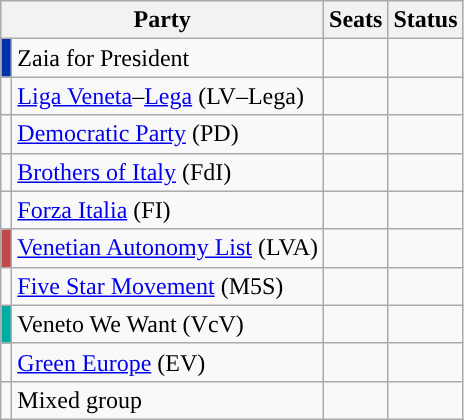<table class=wikitable>
<tr>
<th colspan=2>Party</th>
<th>Seats</th>
<th>Status</th>
</tr>
<tr>
<td style="color:inherit;background:#0030AB"></td>
<td>Zaia for President</td>
<td></td>
<td></td>
</tr>
<tr>
<td style="color:inherit;background:"></td>
<td><a href='#'>Liga Veneta</a>–<a href='#'>Lega</a> (LV–Lega)</td>
<td></td>
<td></td>
</tr>
<tr>
<td style="color:inherit;background:"></td>
<td><a href='#'>Democratic Party</a> (PD)</td>
<td></td>
<td></td>
</tr>
<tr>
<td style="color:inherit;background:"></td>
<td><a href='#'>Brothers of Italy</a> (FdI)</td>
<td></td>
<td></td>
</tr>
<tr>
<td style="color:inherit;background:"></td>
<td><a href='#'>Forza Italia</a> (FI)</td>
<td></td>
<td></td>
</tr>
<tr>
<td style="color:inherit;background:#C34848"></td>
<td><a href='#'>Venetian Autonomy List</a> (LVA)</td>
<td></td>
<td></td>
</tr>
<tr>
<td style="color:inherit;background:"></td>
<td><a href='#'>Five Star Movement</a> (M5S)</td>
<td></td>
<td></td>
</tr>
<tr>
<td style="color:inherit;background:#00ADA4"></td>
<td>Veneto We Want (VcV)</td>
<td></td>
<td></td>
</tr>
<tr>
<td style="color:inherit;background:"></td>
<td><a href='#'>Green Europe</a> (EV)</td>
<td></td>
<td></td>
</tr>
<tr>
<td></td>
<td>Mixed group</td>
<td></td>
<td></td>
</tr>
</table>
